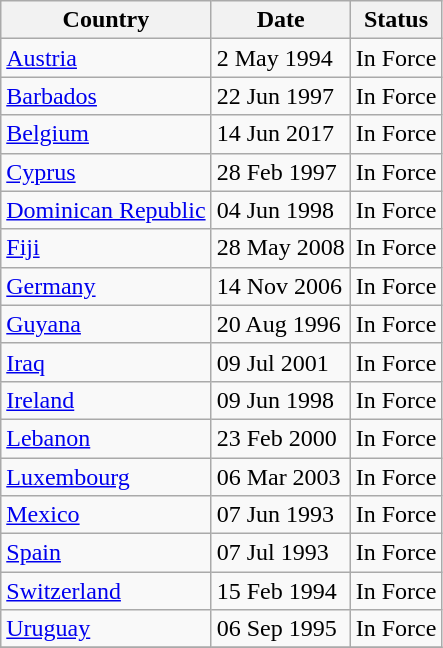<table class = "wikitable">
<tr>
<th>Country</th>
<th>Date</th>
<th>Status</th>
</tr>
<tr>
<td><a href='#'>Austria</a></td>
<td>2 May 1994</td>
<td>In Force</td>
</tr>
<tr>
<td><a href='#'>Barbados</a></td>
<td>22 Jun 1997</td>
<td>In Force</td>
</tr>
<tr>
<td><a href='#'>Belgium</a></td>
<td>14 Jun 2017</td>
<td>In Force</td>
</tr>
<tr>
<td><a href='#'>Cyprus</a></td>
<td>28 Feb 1997</td>
<td>In Force</td>
</tr>
<tr>
<td><a href='#'>Dominican Republic</a></td>
<td>04 Jun 1998</td>
<td>In Force</td>
</tr>
<tr>
<td><a href='#'>Fiji</a></td>
<td>28 May 2008</td>
<td>In Force</td>
</tr>
<tr>
<td><a href='#'>Germany</a></td>
<td>14 Nov 2006</td>
<td>In Force</td>
</tr>
<tr>
<td><a href='#'>Guyana</a></td>
<td>20 Aug 1996</td>
<td>In Force</td>
</tr>
<tr>
<td><a href='#'>Iraq</a></td>
<td>09 Jul 2001</td>
<td>In Force</td>
</tr>
<tr>
<td><a href='#'>Ireland</a></td>
<td>09 Jun 1998</td>
<td>In Force</td>
</tr>
<tr>
<td><a href='#'>Lebanon</a></td>
<td>23 Feb 2000</td>
<td>In Force</td>
</tr>
<tr>
<td><a href='#'>Luxembourg</a></td>
<td>06 Mar 2003</td>
<td>In Force</td>
</tr>
<tr>
<td><a href='#'>Mexico</a></td>
<td>07 Jun 1993</td>
<td>In Force</td>
</tr>
<tr>
<td><a href='#'>Spain</a></td>
<td>07 Jul 1993</td>
<td>In Force</td>
</tr>
<tr>
<td><a href='#'>Switzerland</a></td>
<td>15 Feb 1994</td>
<td>In Force</td>
</tr>
<tr>
<td><a href='#'>Uruguay</a></td>
<td>06 Sep 1995</td>
<td>In Force</td>
</tr>
<tr>
</tr>
</table>
